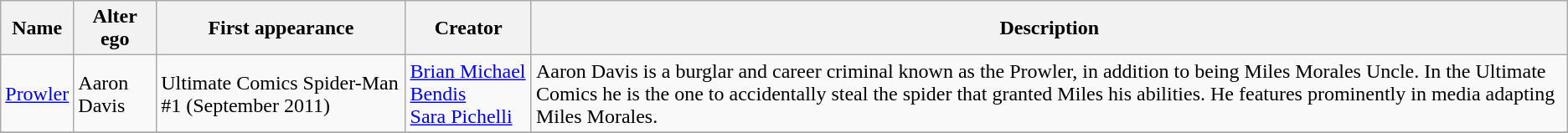<table class=wikitable>
<tr>
<th>Name</th>
<th>Alter ego</th>
<th>First appearance</th>
<th>Creator</th>
<th>Description</th>
</tr>
<tr>
<td><a href='#'>Prowler</a></td>
<td>Aaron Davis</td>
<td>Ultimate Comics Spider-Man #1 (September 2011)</td>
<td><a href='#'>Brian Michael Bendis</a><br><a href='#'>Sara Pichelli</a></td>
<td>Aaron Davis is a burglar and career criminal known as the Prowler, in addition to being Miles Morales Uncle. In the Ultimate Comics he is the one to accidentally steal the spider that granted Miles his abilities. He features prominently in media adapting Miles Morales.</td>
</tr>
<tr>
</tr>
</table>
